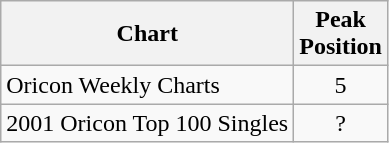<table class="wikitable">
<tr>
<th>Chart</th>
<th>Peak<br>Position</th>
</tr>
<tr>
<td>Oricon Weekly Charts</td>
<td align="center">5</td>
</tr>
<tr>
<td>2001 Oricon Top 100 Singles</td>
<td align="center">?</td>
</tr>
</table>
